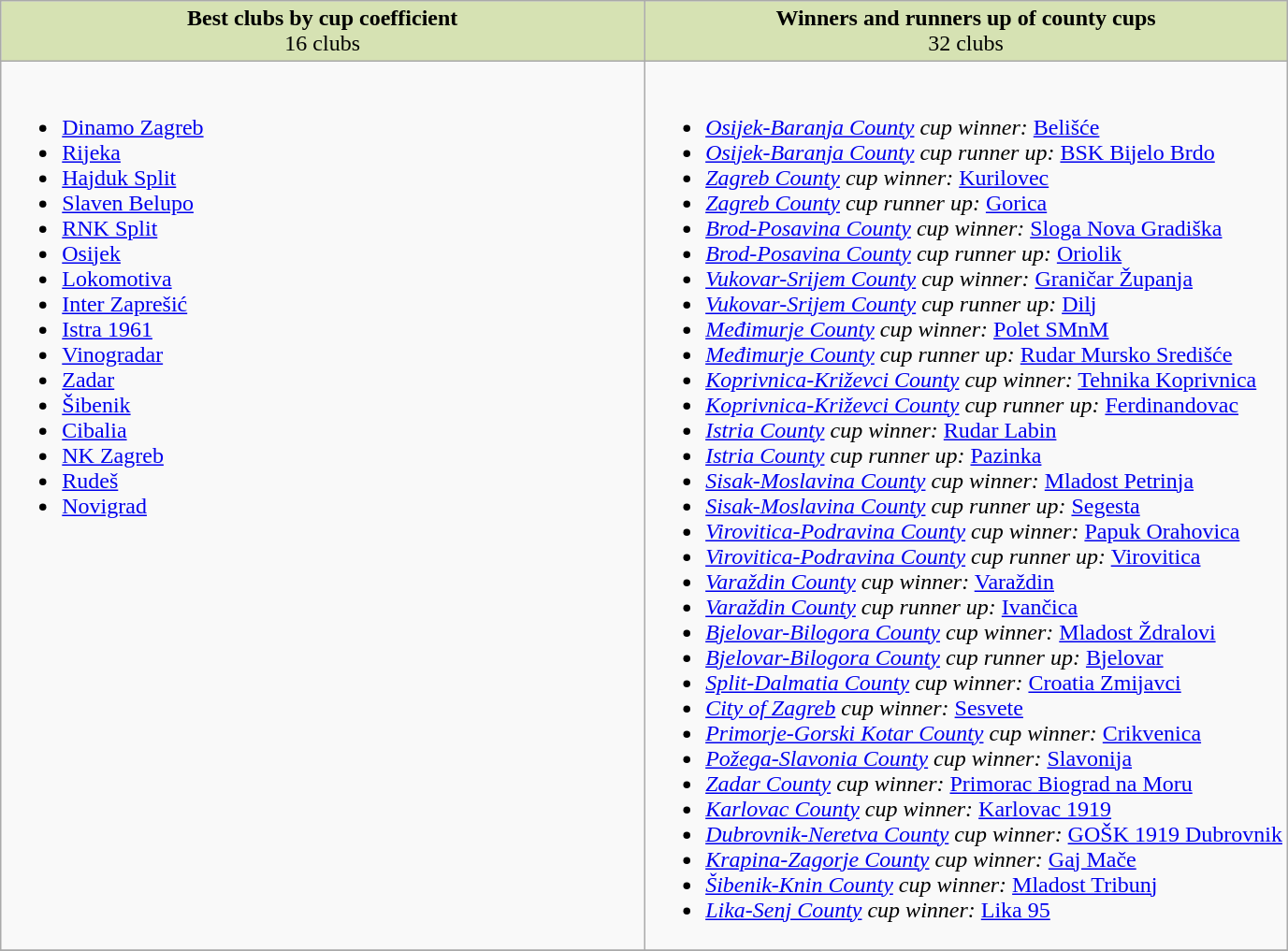<table class="wikitable">
<tr style="vertical-align:top; background:#d6e2b3; text-align:center;">
<td style="width:50%;"><strong>Best clubs by cup coefficient</strong><br>16 clubs</td>
<td style="width:50%;"><strong>Winners and runners up of county cups</strong><br>32 clubs</td>
</tr>
<tr valign="top">
<td><br><ul><li><a href='#'>Dinamo Zagreb</a></li><li><a href='#'>Rijeka</a></li><li><a href='#'>Hajduk Split</a></li><li><a href='#'>Slaven Belupo</a></li><li><a href='#'>RNK Split</a></li><li><a href='#'>Osijek</a></li><li><a href='#'>Lokomotiva</a></li><li><a href='#'>Inter Zaprešić</a></li><li><a href='#'>Istra 1961</a></li><li><a href='#'>Vinogradar</a></li><li><a href='#'>Zadar</a></li><li><a href='#'>Šibenik</a></li><li><a href='#'>Cibalia</a></li><li><a href='#'>NK Zagreb</a></li><li><a href='#'>Rudeš</a></li><li><a href='#'>Novigrad</a></li></ul></td>
<td><br><ul><li><em><a href='#'>Osijek-Baranja County</a> cup winner:</em> <a href='#'>Belišće</a></li><li><em><a href='#'>Osijek-Baranja County</a> cup runner up:</em> <a href='#'>BSK Bijelo Brdo</a></li><li><em><a href='#'>Zagreb County</a> cup winner:</em> <a href='#'>Kurilovec</a></li><li><em><a href='#'>Zagreb County</a> cup runner up:</em> <a href='#'>Gorica</a></li><li><em><a href='#'>Brod-Posavina County</a> cup winner:</em> <a href='#'>Sloga Nova Gradiška</a></li><li><em><a href='#'>Brod-Posavina County</a> cup runner up:</em> <a href='#'>Oriolik</a></li><li><em><a href='#'>Vukovar-Srijem County</a> cup winner:</em> <a href='#'>Graničar Županja</a></li><li><em><a href='#'>Vukovar-Srijem County</a> cup runner up:</em> <a href='#'>Dilj</a></li><li><em><a href='#'>Međimurje County</a> cup winner:</em> <a href='#'>Polet SMnM</a></li><li><em><a href='#'>Međimurje County</a> cup runner up:</em> <a href='#'>Rudar Mursko Središće</a></li><li><em><a href='#'>Koprivnica-Križevci County</a> cup winner:</em> <a href='#'>Tehnika Koprivnica</a></li><li><em><a href='#'>Koprivnica-Križevci County</a> cup runner up:</em> <a href='#'>Ferdinandovac</a></li><li><em><a href='#'>Istria County</a> cup winner:</em> <a href='#'>Rudar Labin</a></li><li><em><a href='#'>Istria County</a> cup runner up:</em> <a href='#'>Pazinka</a></li><li><em><a href='#'>Sisak-Moslavina County</a> cup winner:</em> <a href='#'>Mladost Petrinja</a></li><li><em><a href='#'>Sisak-Moslavina County</a> cup runner up:</em> <a href='#'>Segesta</a></li><li><em><a href='#'>Virovitica-Podravina County</a> cup winner:</em> <a href='#'>Papuk Orahovica</a></li><li><em><a href='#'>Virovitica-Podravina County</a> cup runner up:</em> <a href='#'>Virovitica</a></li><li><em><a href='#'>Varaždin County</a> cup winner:</em> <a href='#'>Varaždin</a></li><li><em><a href='#'>Varaždin County</a> cup runner up:</em> <a href='#'>Ivančica</a></li><li><em><a href='#'>Bjelovar-Bilogora County</a> cup winner:</em> <a href='#'>Mladost Ždralovi</a></li><li><em><a href='#'>Bjelovar-Bilogora County</a> cup runner up:</em> <a href='#'>Bjelovar</a></li><li><em><a href='#'>Split-Dalmatia County</a> cup winner:</em> <a href='#'>Croatia Zmijavci</a></li><li><em><a href='#'>City of Zagreb</a> cup winner:</em> <a href='#'>Sesvete</a></li><li><em><a href='#'>Primorje-Gorski Kotar County</a> cup winner:</em> <a href='#'>Crikvenica</a></li><li><em><a href='#'>Požega-Slavonia County</a> cup winner:</em> <a href='#'>Slavonija</a></li><li><em><a href='#'>Zadar County</a> cup winner:</em> <a href='#'>Primorac Biograd na Moru</a></li><li><em><a href='#'>Karlovac County</a> cup winner:</em> <a href='#'>Karlovac 1919</a></li><li><em><a href='#'>Dubrovnik-Neretva County</a> cup winner:</em> <a href='#'>GOŠK 1919 Dubrovnik</a></li><li><em><a href='#'>Krapina-Zagorje County</a> cup winner:</em> <a href='#'>Gaj Mače</a></li><li><em><a href='#'>Šibenik-Knin County</a> cup winner:</em> <a href='#'>Mladost Tribunj</a></li><li><em><a href='#'>Lika-Senj County</a> cup winner:</em> <a href='#'>Lika 95</a></li></ul></td>
</tr>
<tr>
</tr>
</table>
